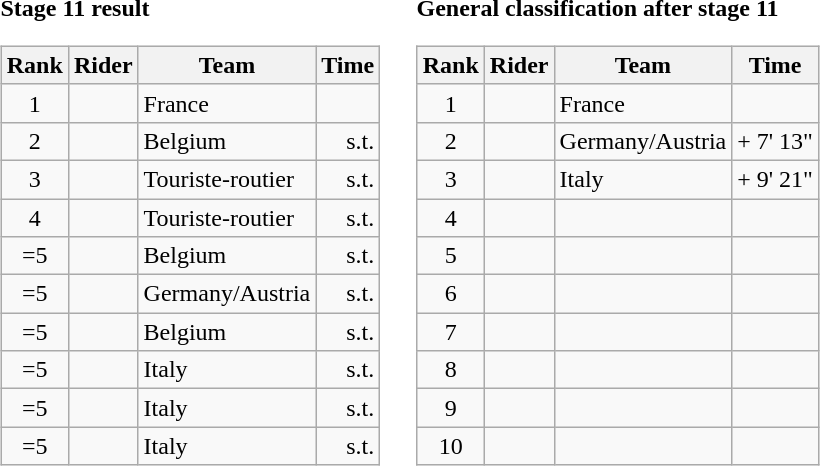<table>
<tr>
<td><strong>Stage 11 result</strong><br><table class="wikitable">
<tr>
<th scope="col">Rank</th>
<th scope="col">Rider</th>
<th scope="col">Team</th>
<th scope="col">Time</th>
</tr>
<tr>
<td style="text-align:center;">1</td>
<td></td>
<td>France</td>
<td style="text-align:right;"></td>
</tr>
<tr>
<td style="text-align:center;">2</td>
<td></td>
<td>Belgium</td>
<td style="text-align:right;">s.t.</td>
</tr>
<tr>
<td style="text-align:center;">3</td>
<td></td>
<td>Touriste-routier</td>
<td style="text-align:right;">s.t.</td>
</tr>
<tr>
<td style="text-align:center;">4</td>
<td></td>
<td>Touriste-routier</td>
<td style="text-align:right;">s.t.</td>
</tr>
<tr>
<td style="text-align:center;">=5</td>
<td></td>
<td>Belgium</td>
<td style="text-align:right;">s.t.</td>
</tr>
<tr>
<td style="text-align:center;">=5</td>
<td></td>
<td>Germany/Austria</td>
<td style="text-align:right;">s.t.</td>
</tr>
<tr>
<td style="text-align:center;">=5</td>
<td></td>
<td>Belgium</td>
<td style="text-align:right;">s.t.</td>
</tr>
<tr>
<td style="text-align:center;">=5</td>
<td></td>
<td>Italy</td>
<td style="text-align:right;">s.t.</td>
</tr>
<tr>
<td style="text-align:center;">=5</td>
<td></td>
<td>Italy</td>
<td style="text-align:right;">s.t.</td>
</tr>
<tr>
<td style="text-align:center;">=5</td>
<td></td>
<td>Italy</td>
<td style="text-align:right;">s.t.</td>
</tr>
</table>
</td>
<td></td>
<td><strong>General classification after stage 11</strong><br><table class="wikitable">
<tr>
<th scope="col">Rank</th>
<th scope="col">Rider</th>
<th scope="col">Team</th>
<th scope="col">Time</th>
</tr>
<tr>
<td style="text-align:center;">1</td>
<td></td>
<td>France</td>
<td style="text-align:right;"></td>
</tr>
<tr>
<td style="text-align:center;">2</td>
<td></td>
<td>Germany/Austria</td>
<td style="text-align:right;">+ 7' 13"</td>
</tr>
<tr>
<td style="text-align:center;">3</td>
<td></td>
<td>Italy</td>
<td style="text-align:right;">+ 9' 21"</td>
</tr>
<tr>
<td style="text-align:center;">4</td>
<td></td>
<td></td>
<td></td>
</tr>
<tr>
<td style="text-align:center;">5</td>
<td></td>
<td></td>
<td></td>
</tr>
<tr>
<td style="text-align:center;">6</td>
<td></td>
<td></td>
<td></td>
</tr>
<tr>
<td style="text-align:center;">7</td>
<td></td>
<td></td>
<td></td>
</tr>
<tr>
<td style="text-align:center;">8</td>
<td></td>
<td></td>
<td></td>
</tr>
<tr>
<td style="text-align:center;">9</td>
<td></td>
<td></td>
<td></td>
</tr>
<tr>
<td style="text-align:center;">10</td>
<td></td>
<td></td>
<td></td>
</tr>
</table>
</td>
</tr>
</table>
